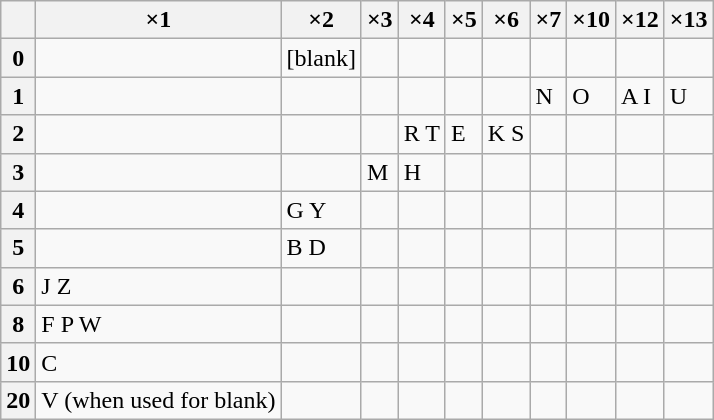<table class="wikitable floatright">
<tr>
<th></th>
<th>×1</th>
<th>×2</th>
<th>×3</th>
<th>×4</th>
<th>×5</th>
<th>×6</th>
<th>×7</th>
<th>×10</th>
<th>×12</th>
<th>×13</th>
</tr>
<tr>
<th>0</th>
<td></td>
<td>[blank]</td>
<td></td>
<td></td>
<td></td>
<td></td>
<td></td>
<td></td>
<td></td>
<td></td>
</tr>
<tr>
<th>1</th>
<td></td>
<td></td>
<td></td>
<td></td>
<td></td>
<td></td>
<td>N</td>
<td>O</td>
<td>A I</td>
<td>U</td>
</tr>
<tr>
<th>2</th>
<td></td>
<td></td>
<td></td>
<td>R T</td>
<td>E</td>
<td>K S</td>
<td></td>
<td></td>
<td></td>
<td></td>
</tr>
<tr>
<th>3</th>
<td></td>
<td></td>
<td>M</td>
<td>H</td>
<td></td>
<td></td>
<td></td>
<td></td>
<td></td>
<td></td>
</tr>
<tr>
<th>4</th>
<td></td>
<td>G Y</td>
<td></td>
<td></td>
<td></td>
<td></td>
<td></td>
<td></td>
<td></td>
<td></td>
</tr>
<tr>
<th>5</th>
<td></td>
<td>B D</td>
<td></td>
<td></td>
<td></td>
<td></td>
<td></td>
<td></td>
<td></td>
<td></td>
</tr>
<tr>
<th>6</th>
<td>J Z</td>
<td></td>
<td></td>
<td></td>
<td></td>
<td></td>
<td></td>
<td></td>
<td></td>
<td></td>
</tr>
<tr>
<th>8</th>
<td>F P W</td>
<td></td>
<td></td>
<td></td>
<td></td>
<td></td>
<td></td>
<td></td>
<td></td>
<td></td>
</tr>
<tr>
<th>10</th>
<td>C</td>
<td></td>
<td></td>
<td></td>
<td></td>
<td></td>
<td></td>
<td></td>
<td></td>
<td></td>
</tr>
<tr>
<th>20</th>
<td>V (when used for blank)</td>
<td></td>
<td></td>
<td></td>
<td></td>
<td></td>
<td></td>
<td></td>
<td></td>
<td></td>
</tr>
</table>
